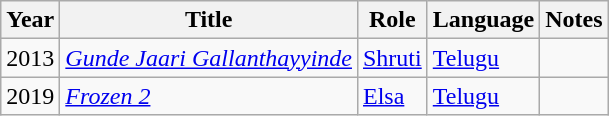<table class="wikitable sortable">
<tr>
<th scope="col">Year</th>
<th scope="col">Title</th>
<th scope="col">Role</th>
<th scope="col">Language</th>
<th scope="col" class="unsortable">Notes</th>
</tr>
<tr>
<td>2013</td>
<td><em><a href='#'>Gunde Jaari Gallanthayyinde</a></em></td>
<td><a href='#'>Shruti</a></td>
<td><a href='#'>Telugu</a></td>
<td></td>
</tr>
<tr>
<td rowspan="2">2019</td>
<td><em><a href='#'>Frozen 2</a></em></td>
<td><a href='#'>Elsa</a></td>
<td><a href='#'>Telugu</a></td>
<td></td>
</tr>
</table>
